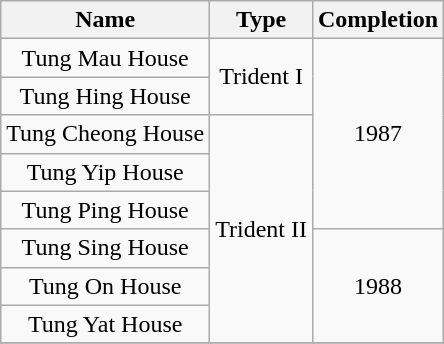<table class="wikitable" style="text-align: center">
<tr>
<th>Name</th>
<th>Type</th>
<th>Completion</th>
</tr>
<tr>
<td>Tung Mau House</td>
<td rowspan="2">Trident I</td>
<td rowspan="5">1987</td>
</tr>
<tr>
<td>Tung Hing House</td>
</tr>
<tr>
<td>Tung Cheong House</td>
<td rowspan="6">Trident II</td>
</tr>
<tr>
<td>Tung Yip House</td>
</tr>
<tr>
<td>Tung Ping House</td>
</tr>
<tr>
<td>Tung Sing House</td>
<td rowspan="3">1988</td>
</tr>
<tr>
<td>Tung On House</td>
</tr>
<tr>
<td>Tung Yat House</td>
</tr>
<tr>
</tr>
</table>
